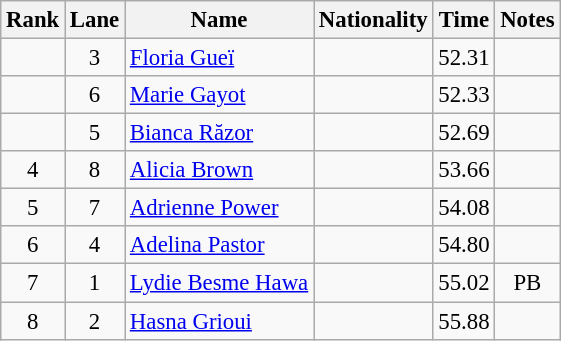<table class="wikitable sortable" style="text-align:center;font-size:95%">
<tr>
<th>Rank</th>
<th>Lane</th>
<th>Name</th>
<th>Nationality</th>
<th>Time</th>
<th>Notes</th>
</tr>
<tr>
<td></td>
<td>3</td>
<td align=left><a href='#'>Floria Gueï</a></td>
<td align=left></td>
<td>52.31</td>
<td></td>
</tr>
<tr>
<td></td>
<td>6</td>
<td align=left><a href='#'>Marie Gayot</a></td>
<td align=left></td>
<td>52.33</td>
<td></td>
</tr>
<tr>
<td></td>
<td>5</td>
<td align=left><a href='#'>Bianca Răzor</a></td>
<td align=left></td>
<td>52.69</td>
<td></td>
</tr>
<tr>
<td>4</td>
<td>8</td>
<td align=left><a href='#'>Alicia Brown</a></td>
<td align=left></td>
<td>53.66</td>
<td></td>
</tr>
<tr>
<td>5</td>
<td>7</td>
<td align=left><a href='#'>Adrienne Power</a></td>
<td align=left></td>
<td>54.08</td>
<td></td>
</tr>
<tr>
<td>6</td>
<td>4</td>
<td align=left><a href='#'>Adelina Pastor</a></td>
<td align=left></td>
<td>54.80</td>
<td></td>
</tr>
<tr>
<td>7</td>
<td>1</td>
<td align=left><a href='#'>Lydie Besme Hawa</a></td>
<td align=left></td>
<td>55.02</td>
<td>PB</td>
</tr>
<tr>
<td>8</td>
<td>2</td>
<td align=left><a href='#'>Hasna Grioui</a></td>
<td align=left></td>
<td>55.88</td>
<td></td>
</tr>
</table>
